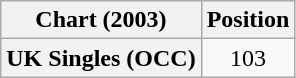<table class="wikitable plainrowheaders" style="text-align:center">
<tr>
<th>Chart (2003)</th>
<th>Position</th>
</tr>
<tr>
<th scope="row">UK Singles (OCC)</th>
<td>103</td>
</tr>
</table>
